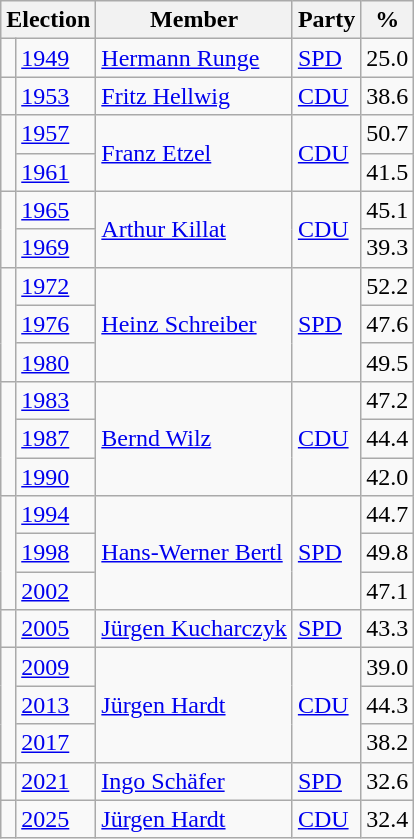<table class=wikitable>
<tr>
<th colspan=2>Election</th>
<th>Member</th>
<th>Party</th>
<th>%</th>
</tr>
<tr>
<td bgcolor=></td>
<td><a href='#'>1949</a></td>
<td><a href='#'>Hermann Runge</a></td>
<td><a href='#'>SPD</a></td>
<td align=right>25.0</td>
</tr>
<tr>
<td bgcolor=></td>
<td><a href='#'>1953</a></td>
<td><a href='#'>Fritz Hellwig</a></td>
<td><a href='#'>CDU</a></td>
<td align=right>38.6</td>
</tr>
<tr>
<td rowspan=2 bgcolor=></td>
<td><a href='#'>1957</a></td>
<td rowspan=2><a href='#'>Franz Etzel</a></td>
<td rowspan=2><a href='#'>CDU</a></td>
<td align=right>50.7</td>
</tr>
<tr>
<td><a href='#'>1961</a></td>
<td align=right>41.5</td>
</tr>
<tr>
<td rowspan=2 bgcolor=></td>
<td><a href='#'>1965</a></td>
<td rowspan=2><a href='#'>Arthur Killat</a></td>
<td rowspan=2><a href='#'>CDU</a></td>
<td align=right>45.1</td>
</tr>
<tr>
<td><a href='#'>1969</a></td>
<td align=right>39.3</td>
</tr>
<tr>
<td rowspan=3 bgcolor=></td>
<td><a href='#'>1972</a></td>
<td rowspan=3><a href='#'>Heinz Schreiber</a></td>
<td rowspan=3><a href='#'>SPD</a></td>
<td align=right>52.2</td>
</tr>
<tr>
<td><a href='#'>1976</a></td>
<td align=right>47.6</td>
</tr>
<tr>
<td><a href='#'>1980</a></td>
<td align=right>49.5</td>
</tr>
<tr>
<td rowspan=3 bgcolor=></td>
<td><a href='#'>1983</a></td>
<td rowspan=3><a href='#'>Bernd Wilz</a></td>
<td rowspan=3><a href='#'>CDU</a></td>
<td align=right>47.2</td>
</tr>
<tr>
<td><a href='#'>1987</a></td>
<td align=right>44.4</td>
</tr>
<tr>
<td><a href='#'>1990</a></td>
<td align=right>42.0</td>
</tr>
<tr>
<td rowspan=3 bgcolor=></td>
<td><a href='#'>1994</a></td>
<td rowspan=3><a href='#'>Hans-Werner Bertl</a></td>
<td rowspan=3><a href='#'>SPD</a></td>
<td align=right>44.7</td>
</tr>
<tr>
<td><a href='#'>1998</a></td>
<td align=right>49.8</td>
</tr>
<tr>
<td><a href='#'>2002</a></td>
<td align=right>47.1</td>
</tr>
<tr>
<td bgcolor=></td>
<td><a href='#'>2005</a></td>
<td><a href='#'>Jürgen Kucharczyk</a></td>
<td><a href='#'>SPD</a></td>
<td align=right>43.3</td>
</tr>
<tr>
<td rowspan=3 bgcolor=></td>
<td><a href='#'>2009</a></td>
<td rowspan=3><a href='#'>Jürgen Hardt</a></td>
<td rowspan=3><a href='#'>CDU</a></td>
<td align=right>39.0</td>
</tr>
<tr>
<td><a href='#'>2013</a></td>
<td align=right>44.3</td>
</tr>
<tr>
<td><a href='#'>2017</a></td>
<td align=right>38.2</td>
</tr>
<tr>
<td bgcolor=></td>
<td><a href='#'>2021</a></td>
<td><a href='#'>Ingo Schäfer</a></td>
<td><a href='#'>SPD</a></td>
<td align=right>32.6</td>
</tr>
<tr>
<td bgcolor=></td>
<td><a href='#'>2025</a></td>
<td><a href='#'>Jürgen Hardt</a></td>
<td><a href='#'>CDU</a></td>
<td align=right>32.4</td>
</tr>
</table>
